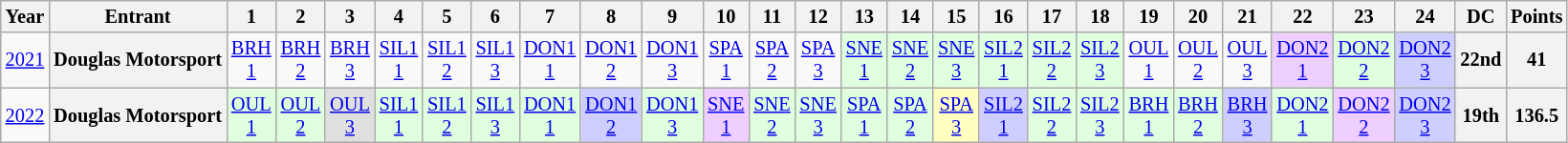<table class="wikitable" style="text-align:center; font-size:85%">
<tr>
<th>Year</th>
<th>Entrant</th>
<th>1</th>
<th>2</th>
<th>3</th>
<th>4</th>
<th>5</th>
<th>6</th>
<th>7</th>
<th>8</th>
<th>9</th>
<th>10</th>
<th>11</th>
<th>12</th>
<th>13</th>
<th>14</th>
<th>15</th>
<th>16</th>
<th>17</th>
<th>18</th>
<th>19</th>
<th>20</th>
<th>21</th>
<th>22</th>
<th>23</th>
<th>24</th>
<th>DC</th>
<th>Points</th>
</tr>
<tr>
<td><a href='#'>2021</a></td>
<th nowrap>Douglas Motorsport</th>
<td><a href='#'>BRH<br>1</a></td>
<td><a href='#'>BRH<br>2</a></td>
<td><a href='#'>BRH<br>3</a></td>
<td><a href='#'>SIL1<br>1</a></td>
<td><a href='#'>SIL1<br>2</a></td>
<td><a href='#'>SIL1<br>3</a></td>
<td><a href='#'>DON1<br>1</a></td>
<td><a href='#'>DON1<br>2</a></td>
<td><a href='#'>DON1<br>3</a></td>
<td><a href='#'>SPA<br>1</a></td>
<td><a href='#'>SPA<br>2</a></td>
<td><a href='#'>SPA<br>3</a></td>
<td style="background:#dfffdf"><a href='#'>SNE<br>1</a><br></td>
<td style="background:#dfffdf"><a href='#'>SNE<br>2</a><br></td>
<td style="background:#dfffdf"><a href='#'>SNE<br>3</a><br></td>
<td style="background:#dfffdf"><a href='#'>SIL2<br>1</a><br></td>
<td style="background:#dfffdf"><a href='#'>SIL2<br>2</a><br></td>
<td style="background:#dfffdf"><a href='#'>SIL2<br>3</a><br></td>
<td><a href='#'>OUL<br>1</a></td>
<td><a href='#'>OUL<br>2</a></td>
<td><a href='#'>OUL<br>3</a></td>
<td style="background:#efcfff"><a href='#'>DON2<br>1</a><br></td>
<td style="background:#DFFFDF"><a href='#'>DON2<br>2</a><br></td>
<td style="background:#CFCFFF"><a href='#'>DON2<br>3</a><br></td>
<th>22nd</th>
<th>41</th>
</tr>
<tr>
<td><a href='#'>2022</a></td>
<th nowrap>Douglas Motorsport</th>
<td style="background:#DFFFDF"><a href='#'>OUL<br>1</a><br></td>
<td style="background:#DFFFDF"><a href='#'>OUL<br>2</a><br></td>
<td style="background:#DFDFDF"><a href='#'>OUL<br>3</a><br></td>
<td style="background:#DFFFDF"><a href='#'>SIL1<br>1</a><br></td>
<td style="background:#DFFFDF"><a href='#'>SIL1<br>2</a><br></td>
<td style="background:#DFFFDF"><a href='#'>SIL1<br>3</a><br></td>
<td style="background:#DFFFDF"><a href='#'>DON1<br>1</a><br></td>
<td style="background:#CFCFFF"><a href='#'>DON1<br>2</a><br></td>
<td style="background:#DFFFDF"><a href='#'>DON1<br>3</a><br></td>
<td style="background:#EFCFFF"><a href='#'>SNE<br>1</a><br></td>
<td style="background:#DFFFDF"><a href='#'>SNE<br>2</a><br></td>
<td style="background:#DFFFDF"><a href='#'>SNE<br>3</a><br></td>
<td style="background:#DFFFDF"><a href='#'>SPA<br>1</a><br></td>
<td style="background:#DFFFDF"><a href='#'>SPA<br>2</a><br></td>
<td style="background:#FFFFBF"><a href='#'>SPA<br>3</a><br></td>
<td style="background:#CFCFFF"><a href='#'>SIL2<br>1</a><br></td>
<td style="background:#DFFFDF"><a href='#'>SIL2<br>2</a><br></td>
<td style="background:#DFFFDF"><a href='#'>SIL2<br>3</a><br></td>
<td style="background:#DFFFDF"><a href='#'>BRH<br>1</a><br></td>
<td style="background:#DFFFDF"><a href='#'>BRH<br>2</a><br></td>
<td style="background:#CFCFFF"><a href='#'>BRH<br>3</a><br></td>
<td style="background:#DFFFDF"><a href='#'>DON2<br>1</a><br></td>
<td style="background:#EFCFFF"><a href='#'>DON2<br>2</a><br></td>
<td style="background:#CFCFFF"><a href='#'>DON2<br>3</a><br></td>
<th>19th</th>
<th>136.5</th>
</tr>
</table>
